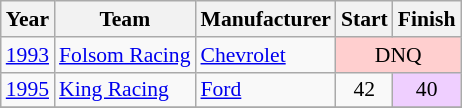<table class="wikitable" style="font-size: 90%;">
<tr>
<th>Year</th>
<th>Team</th>
<th>Manufacturer</th>
<th>Start</th>
<th>Finish</th>
</tr>
<tr>
<td><a href='#'>1993</a></td>
<td><a href='#'>Folsom Racing</a></td>
<td><a href='#'>Chevrolet</a></td>
<td align=center colspan=2 style="background:#FFCFCF;">DNQ</td>
</tr>
<tr>
<td><a href='#'>1995</a></td>
<td><a href='#'>King Racing</a></td>
<td><a href='#'>Ford</a></td>
<td align=center>42</td>
<td align=center style="background:#EFCFFF;">40</td>
</tr>
<tr>
</tr>
</table>
